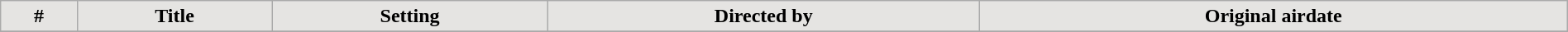<table class="wikitable plainrowheaders" width="100%">
<tr>
<th style="background-color: #E5E4E2;">#</th>
<th style="background-color: #E5E4E2;">Title</th>
<th style="background-color: #E5E4E2;">Setting</th>
<th style="background-color: #E5E4E2;">Directed by</th>
<th style="background-color: #E5E4E2;">Original airdate</th>
</tr>
<tr>
</tr>
</table>
